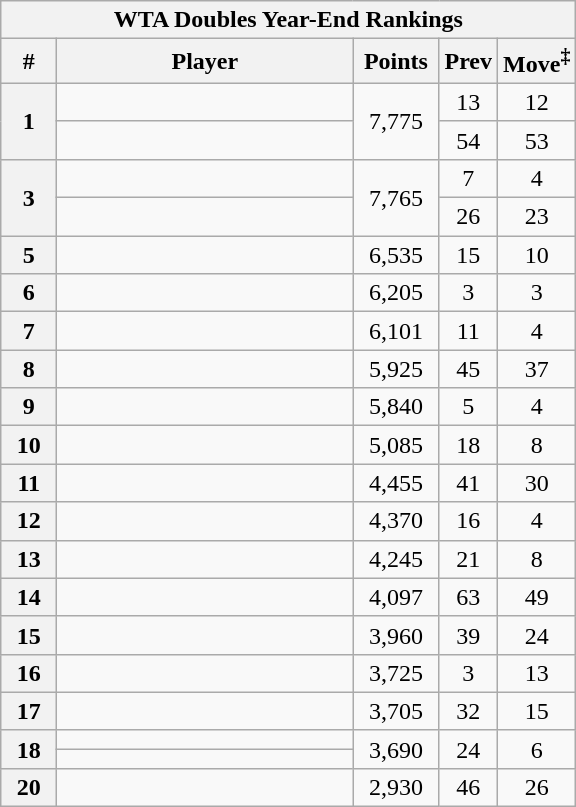<table class="wikitable sortable" style="text-align:center">
<tr>
<th colspan="5">WTA Doubles Year-End Rankings</th>
</tr>
<tr>
<th style="width:30px;">#</th>
<th style="width:190px;">Player</th>
<th style="width:50px;">Points</th>
<th style="width:30px;">Prev</th>
<th style="width:40px;">Move<sup>‡</sup></th>
</tr>
<tr>
<th rowspan=2>1</th>
<td align=left></td>
<td rowspan=2>7,775</td>
<td>13</td>
<td> 12</td>
</tr>
<tr>
<td align=left></td>
<td>54</td>
<td> 53</td>
</tr>
<tr>
<th rowspan=2>3</th>
<td align=left></td>
<td rowspan=2>7,765</td>
<td>7</td>
<td> 4</td>
</tr>
<tr>
<td align=left></td>
<td>26</td>
<td> 23</td>
</tr>
<tr>
<th>5</th>
<td align=left></td>
<td>6,535</td>
<td>15</td>
<td> 10</td>
</tr>
<tr>
<th>6</th>
<td align=left></td>
<td>6,205</td>
<td>3</td>
<td> 3</td>
</tr>
<tr>
<th>7</th>
<td align=left></td>
<td>6,101</td>
<td>11</td>
<td> 4</td>
</tr>
<tr>
<th>8</th>
<td align=left></td>
<td>5,925</td>
<td>45</td>
<td> 37</td>
</tr>
<tr>
<th>9</th>
<td align=left></td>
<td>5,840</td>
<td>5</td>
<td> 4</td>
</tr>
<tr>
<th>10</th>
<td align=left></td>
<td>5,085</td>
<td>18</td>
<td> 8</td>
</tr>
<tr>
<th>11</th>
<td align=left></td>
<td>4,455</td>
<td>41</td>
<td> 30</td>
</tr>
<tr>
<th>12</th>
<td align=left></td>
<td>4,370</td>
<td>16</td>
<td> 4</td>
</tr>
<tr>
<th>13</th>
<td align=left></td>
<td>4,245</td>
<td>21</td>
<td> 8</td>
</tr>
<tr>
<th>14</th>
<td align=left></td>
<td>4,097</td>
<td>63</td>
<td> 49</td>
</tr>
<tr>
<th>15</th>
<td align=left></td>
<td>3,960</td>
<td>39</td>
<td> 24</td>
</tr>
<tr>
<th>16</th>
<td align=left></td>
<td>3,725</td>
<td>3</td>
<td> 13</td>
</tr>
<tr>
<th>17</th>
<td align=left></td>
<td>3,705</td>
<td>32</td>
<td> 15</td>
</tr>
<tr>
<th rowspan=2>18</th>
<td align=left></td>
<td rowspan=2>3,690</td>
<td rowspan=2>24</td>
<td rowspan=2> 6</td>
</tr>
<tr>
<td align=left></td>
</tr>
<tr>
<th>20</th>
<td align=left></td>
<td>2,930</td>
<td>46</td>
<td> 26</td>
</tr>
</table>
